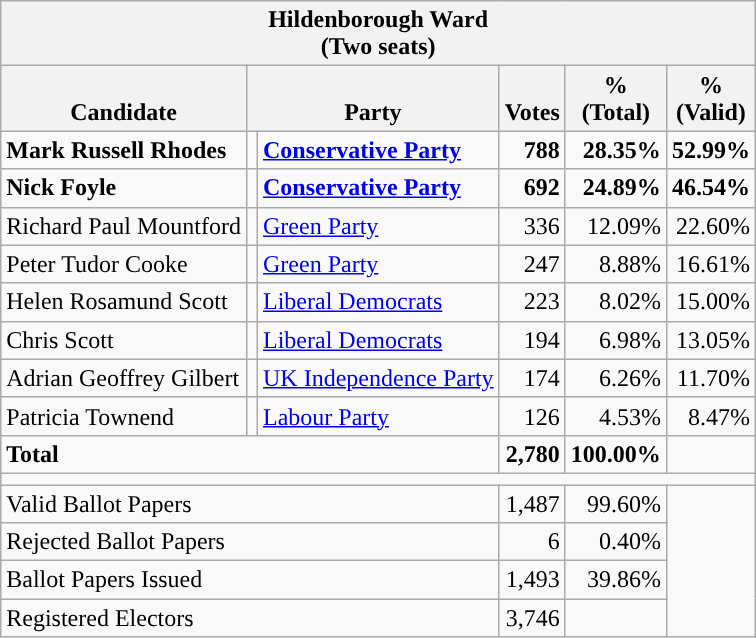<table class="wikitable" border="1" style="text-align:right; font-size:100%">
<tr>
<th align=center colspan=6>Hildenborough Ward<br>(Two seats)</th>
</tr>
<tr>
<th valign=bottom>Candidate</th>
<th valign=bottom colspan=2>Party</th>
<th valign=bottom>Votes</th>
<th>%<br>(Total)</th>
<th>%<br>(Valid)</th>
</tr>
<tr>
<td align=left><strong>Mark Russell Rhodes</strong></td>
<td style="background:"></td>
<td align=left><strong><a href='#'>Conservative Party</a></strong></td>
<td><strong>788</strong></td>
<td><strong>28.35%</strong></td>
<td><strong>52.99%</strong></td>
</tr>
<tr>
<td align=left><strong>Nick Foyle</strong></td>
<td style="background:"></td>
<td align=left><strong><a href='#'>Conservative Party</a></strong></td>
<td><strong>692</strong></td>
<td><strong>24.89%</strong></td>
<td><strong>46.54%</strong></td>
</tr>
<tr>
<td align=left>Richard Paul Mountford</td>
<td style="background:"></td>
<td align=left><a href='#'>Green Party</a></td>
<td>336</td>
<td>12.09%</td>
<td>22.60%</td>
</tr>
<tr>
<td align=left>Peter Tudor Cooke</td>
<td style="background:"></td>
<td align=left><a href='#'>Green Party</a></td>
<td>247</td>
<td>8.88%</td>
<td>16.61%</td>
</tr>
<tr>
<td align=left>Helen Rosamund Scott</td>
<td style="background:"></td>
<td align=left><a href='#'>Liberal Democrats</a></td>
<td>223</td>
<td>8.02%</td>
<td>15.00%</td>
</tr>
<tr>
<td align=left>Chris Scott</td>
<td style="background:"></td>
<td align=left><a href='#'>Liberal Democrats</a></td>
<td>194</td>
<td>6.98%</td>
<td>13.05%</td>
</tr>
<tr>
<td align=left>Adrian Geoffrey Gilbert</td>
<td style="background:"></td>
<td align=left><a href='#'>UK Independence Party</a></td>
<td>174</td>
<td>6.26%</td>
<td>11.70%</td>
</tr>
<tr>
<td align=left>Patricia Townend</td>
<td style="background:"></td>
<td align=left><a href='#'>Labour Party</a></td>
<td>126</td>
<td>4.53%</td>
<td>8.47%</td>
</tr>
<tr style="font-weight:bold">
<td align=left colspan=3>Total</td>
<td>2,780</td>
<td>100.00%</td>
<td></td>
</tr>
<tr>
<td align=left colspan=6></td>
</tr>
<tr>
<td align=left colspan=3>Valid Ballot Papers</td>
<td>1,487</td>
<td>99.60%</td>
<td rowspan=4></td>
</tr>
<tr>
<td align=left colspan=3>Rejected Ballot Papers</td>
<td>6</td>
<td>0.40%</td>
</tr>
<tr>
<td align=left colspan=3>Ballot Papers Issued</td>
<td>1,493</td>
<td>39.86%</td>
</tr>
<tr>
<td align=left colspan=3>Registered Electors</td>
<td>3,746</td>
<td></td>
</tr>
</table>
